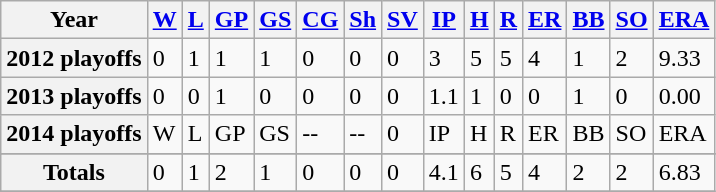<table class="wikitable">
<tr>
<th>Year</th>
<th><a href='#'>W</a></th>
<th><a href='#'>L</a></th>
<th><a href='#'>GP</a></th>
<th><a href='#'>GS</a></th>
<th><a href='#'>CG</a></th>
<th><a href='#'>Sh</a></th>
<th><a href='#'>SV</a></th>
<th><a href='#'>IP</a></th>
<th><a href='#'>H</a></th>
<th><a href='#'>R</a></th>
<th><a href='#'>ER</a></th>
<th><a href='#'>BB</a></th>
<th><a href='#'>SO</a></th>
<th><a href='#'>ERA</a></th>
</tr>
<tr>
<th>2012 playoffs</th>
<td>0</td>
<td>1</td>
<td>1</td>
<td>1</td>
<td>0</td>
<td>0</td>
<td>0</td>
<td>3</td>
<td>5</td>
<td>5</td>
<td>4</td>
<td>1</td>
<td>2</td>
<td>9.33</td>
</tr>
<tr>
<th>2013 playoffs</th>
<td>0</td>
<td>0</td>
<td>1</td>
<td>0</td>
<td>0</td>
<td>0</td>
<td>0</td>
<td>1.1</td>
<td>1</td>
<td>0</td>
<td>0</td>
<td>1</td>
<td>0</td>
<td>0.00</td>
</tr>
<tr>
<th>2014 playoffs</th>
<td>W</td>
<td>L</td>
<td>GP</td>
<td>GS</td>
<td>--</td>
<td>--</td>
<td>0</td>
<td>IP</td>
<td>H</td>
<td>R</td>
<td>ER</td>
<td>BB</td>
<td>SO</td>
<td>ERA</td>
</tr>
<tr>
</tr>
<tr>
<th>Totals</th>
<td>0</td>
<td>1</td>
<td>2</td>
<td>1</td>
<td>0</td>
<td>0</td>
<td>0</td>
<td>4.1</td>
<td>6</td>
<td>5</td>
<td>4</td>
<td>2</td>
<td>2</td>
<td>6.83</td>
</tr>
<tr>
</tr>
</table>
